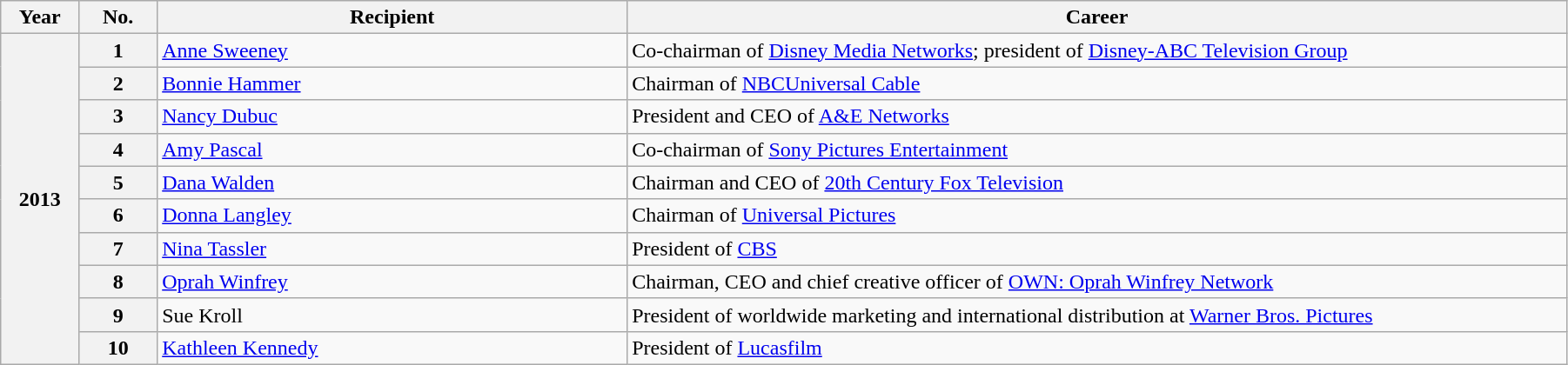<table class="wikitable" width="95%">
<tr>
<th width="5%">Year</th>
<th width="5%">No.</th>
<th width="30%">Recipient</th>
<th width="60%">Career</th>
</tr>
<tr>
<th rowspan="10">2013</th>
<th>1</th>
<td><a href='#'>Anne Sweeney</a></td>
<td>Co-chairman of <a href='#'>Disney Media Networks</a>; president of <a href='#'>Disney-ABC Television Group</a></td>
</tr>
<tr>
<th>2</th>
<td><a href='#'>Bonnie Hammer</a></td>
<td>Chairman of <a href='#'>NBCUniversal Cable</a></td>
</tr>
<tr>
<th>3</th>
<td><a href='#'>Nancy Dubuc</a></td>
<td>President and CEO of <a href='#'>A&E Networks</a></td>
</tr>
<tr>
<th>4</th>
<td><a href='#'>Amy Pascal</a></td>
<td>Co-chairman of <a href='#'>Sony Pictures Entertainment</a></td>
</tr>
<tr>
<th>5</th>
<td><a href='#'>Dana Walden</a></td>
<td>Chairman and CEO of <a href='#'>20th Century Fox Television</a></td>
</tr>
<tr>
<th>6</th>
<td><a href='#'>Donna Langley</a></td>
<td>Chairman of <a href='#'>Universal Pictures</a></td>
</tr>
<tr>
<th>7</th>
<td><a href='#'>Nina Tassler</a></td>
<td>President of <a href='#'>CBS</a></td>
</tr>
<tr>
<th>8</th>
<td><a href='#'>Oprah Winfrey</a></td>
<td>Chairman, CEO and chief creative officer of <a href='#'>OWN: Oprah Winfrey Network</a></td>
</tr>
<tr>
<th>9</th>
<td>Sue Kroll</td>
<td>President of worldwide marketing and international distribution at <a href='#'>Warner Bros. Pictures</a></td>
</tr>
<tr>
<th>10</th>
<td><a href='#'>Kathleen Kennedy</a></td>
<td>President of <a href='#'>Lucasfilm</a></td>
</tr>
</table>
